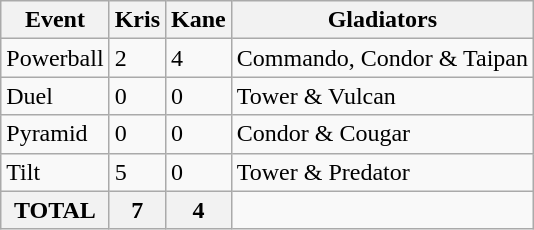<table class="wikitable">
<tr>
<th>Event</th>
<th>Kris</th>
<th>Kane</th>
<th>Gladiators</th>
</tr>
<tr>
<td>Powerball</td>
<td>2</td>
<td>4</td>
<td>Commando, Condor & Taipan</td>
</tr>
<tr>
<td>Duel</td>
<td>0</td>
<td>0</td>
<td>Tower & Vulcan</td>
</tr>
<tr>
<td>Pyramid</td>
<td>0</td>
<td>0</td>
<td>Condor & Cougar</td>
</tr>
<tr>
<td>Tilt</td>
<td>5</td>
<td>0</td>
<td>Tower & Predator</td>
</tr>
<tr>
<th>TOTAL</th>
<th>7</th>
<th>4</th>
</tr>
</table>
